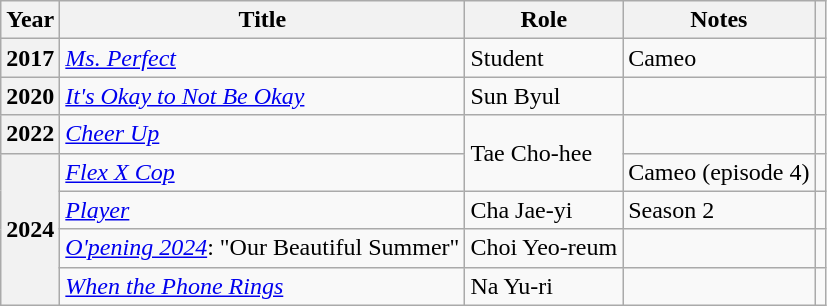<table class="wikitable plainrowheaders sortable">
<tr>
<th scope="col">Year</th>
<th scope="col">Title</th>
<th scope="col">Role</th>
<th scope="col">Notes</th>
<th scope="col" class="unsortable"></th>
</tr>
<tr>
<th scope="row">2017</th>
<td><em><a href='#'>Ms. Perfect</a></em></td>
<td>Student</td>
<td>Cameo</td>
<td style="text-align:center"></td>
</tr>
<tr>
<th scope="row">2020</th>
<td><em><a href='#'>It's Okay to Not Be Okay</a></em></td>
<td>Sun Byul</td>
<td></td>
<td style="text-align:center"></td>
</tr>
<tr>
<th scope="row">2022</th>
<td><em><a href='#'>Cheer Up</a></em></td>
<td rowspan="2">Tae Cho-hee</td>
<td></td>
<td style="text-align:center"></td>
</tr>
<tr>
<th scope="row" rowspan="4">2024</th>
<td><em><a href='#'>Flex X Cop</a></em></td>
<td>Cameo (episode 4)</td>
<td style="text-align:center"></td>
</tr>
<tr>
<td><em><a href='#'>Player</a></em></td>
<td>Cha Jae-yi</td>
<td>Season 2</td>
<td style="text-align:center"></td>
</tr>
<tr>
<td><em><a href='#'>O'pening 2024</a></em>: "Our Beautiful Summer"</td>
<td>Choi Yeo-reum</td>
<td></td>
<td style="text-align:center"></td>
</tr>
<tr>
<td><em><a href='#'>When the Phone Rings</a></em></td>
<td>Na Yu-ri</td>
<td></td>
<td style="text-align:center"></td>
</tr>
</table>
